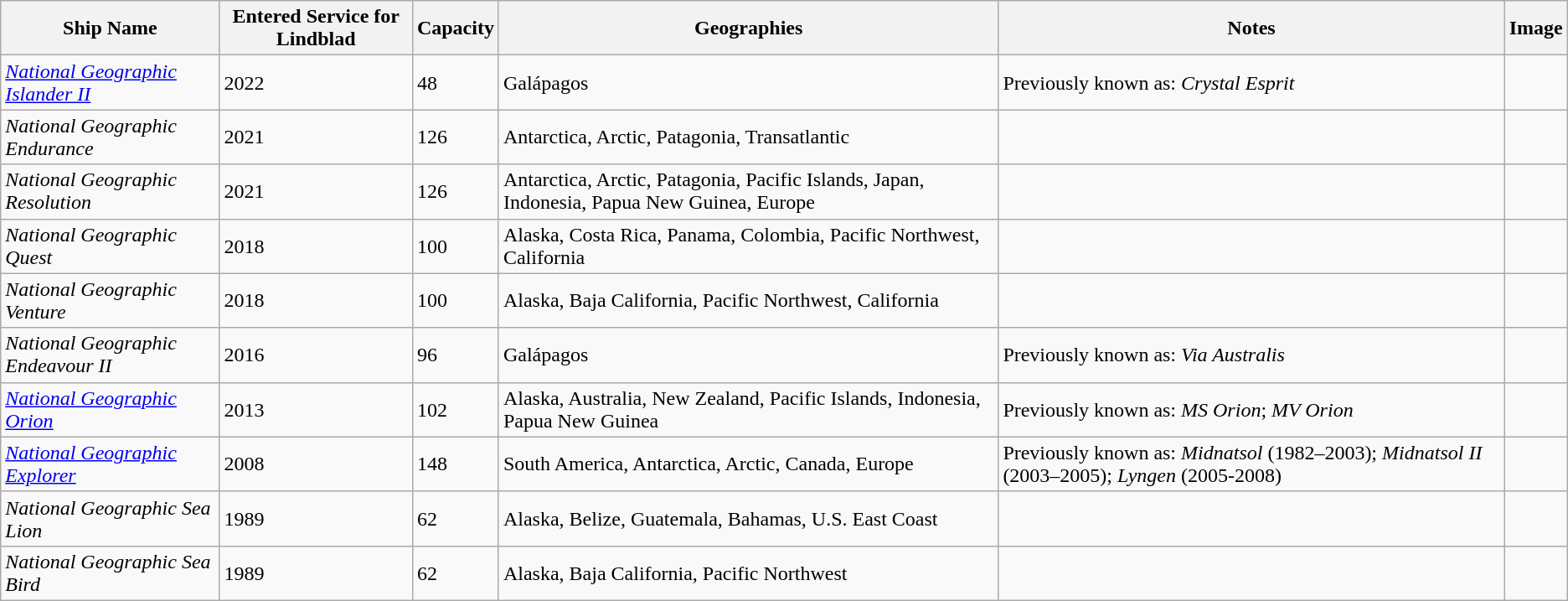<table class="wikitable">
<tr>
<th>Ship Name</th>
<th>Entered Service for Lindblad</th>
<th>Capacity</th>
<th>Geographies</th>
<th>Notes</th>
<th>Image</th>
</tr>
<tr>
<td><em><a href='#'>National Geographic Islander II</a></em></td>
<td>2022</td>
<td>48</td>
<td>Galápagos</td>
<td>Previously known as: <em>Crystal Esprit</em></td>
<td></td>
</tr>
<tr>
<td><em>National Geographic Endurance</em></td>
<td>2021</td>
<td>126</td>
<td>Antarctica, Arctic, Patagonia, Transatlantic</td>
<td></td>
<td><br></td>
</tr>
<tr>
<td><em>National Geographic Resolution</em></td>
<td>2021</td>
<td>126</td>
<td>Antarctica, Arctic, Patagonia, Pacific Islands, Japan, Indonesia, Papua New Guinea, Europe</td>
<td></td>
<td></td>
</tr>
<tr>
<td><em>National Geographic Quest</em></td>
<td>2018</td>
<td>100</td>
<td>Alaska, Costa Rica, Panama, Colombia, Pacific Northwest, California</td>
<td></td>
<td><br></td>
</tr>
<tr>
<td><em>National Geographic Venture</em></td>
<td>2018</td>
<td>100</td>
<td>Alaska, Baja California, Pacific Northwest, California</td>
<td></td>
<td></td>
</tr>
<tr>
<td><em>National Geographic Endeavour II</em></td>
<td>2016</td>
<td>96</td>
<td>Galápagos</td>
<td>Previously known as: <em>Via Australis</em></td>
<td></td>
</tr>
<tr>
<td><em><a href='#'>National Geographic Orion</a></em></td>
<td>2013</td>
<td>102</td>
<td>Alaska, Australia, New Zealand, Pacific Islands, Indonesia, Papua New Guinea</td>
<td>Previously known as: <em>MS Orion</em>; <em>MV Orion</em></td>
<td><br></td>
</tr>
<tr>
<td><em><a href='#'>National Geographic Explorer</a></em></td>
<td>2008</td>
<td>148</td>
<td>South America, Antarctica, Arctic, Canada, Europe</td>
<td>Previously known as:  <em>Midnatsol</em> (1982–2003); <em>Midnatsol II</em> (2003–2005); <em>Lyngen</em> (2005-2008)</td>
<td><br></td>
</tr>
<tr>
<td><em>National Geographic Sea Lion</em></td>
<td>1989</td>
<td>62</td>
<td>Alaska, Belize,  Guatemala, Bahamas, U.S. East Coast</td>
<td></td>
<td><br></td>
</tr>
<tr>
<td><em>National Geographic Sea Bird</em></td>
<td>1989</td>
<td>62</td>
<td>Alaska, Baja California, Pacific Northwest</td>
<td></td>
<td><br></td>
</tr>
</table>
